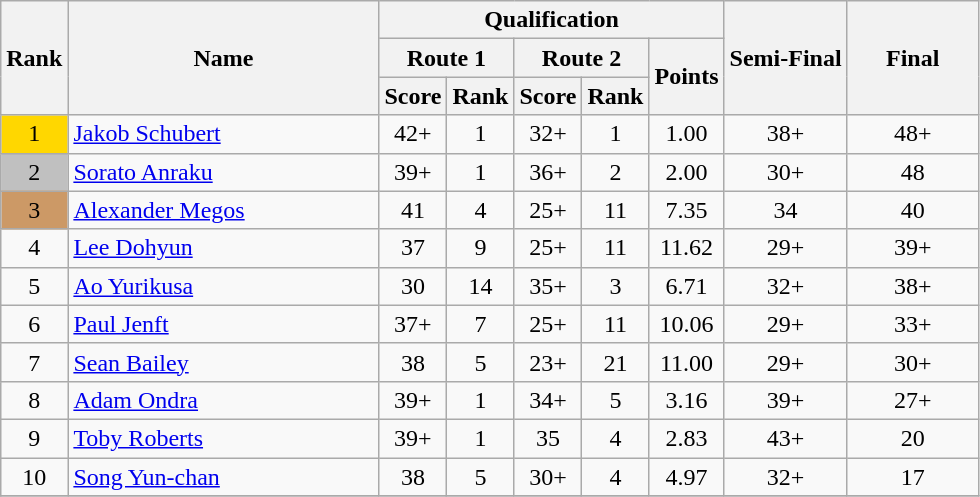<table class="wikitable sortable" style="text-align:center">
<tr>
<th rowspan="3">Rank</th>
<th rowspan="3" width="200">Name</th>
<th colspan="5" rowspan="1">Qualification</th>
<th colspan="1" rowspan="3">Semi-Final</th>
<th rowspan="3" width="80">Final</th>
</tr>
<tr>
<th colspan="2">Route 1</th>
<th colspan="2">Route 2</th>
<th rowspan="2">Points</th>
</tr>
<tr>
<th colspan="1" rowspan="1">Score</th>
<th colspan="1" rowspan="1">Rank</th>
<th colspan="1" rowspan="1">Score</th>
<th colspan="1" rowspan="1">Rank</th>
</tr>
<tr>
<td align="center" style="background: gold">1</td>
<td align="left"> <a href='#'>Jakob Schubert</a></td>
<td>42+</td>
<td>1</td>
<td>32+</td>
<td>1</td>
<td>1.00</td>
<td>38+</td>
<td align="center">48+</td>
</tr>
<tr>
<td align="center" style="background: silver">2</td>
<td align="left"> <a href='#'>Sorato Anraku</a></td>
<td>39+</td>
<td>1</td>
<td>36+</td>
<td>2</td>
<td>2.00</td>
<td>30+</td>
<td align="center">48</td>
</tr>
<tr>
<td align="center" style="background: #cc9966">3</td>
<td align="left"> <a href='#'>Alexander Megos</a></td>
<td>41</td>
<td>4</td>
<td>25+</td>
<td>11</td>
<td>7.35</td>
<td>34</td>
<td align="center">40</td>
</tr>
<tr>
<td align="center">4</td>
<td align="left"> <a href='#'>Lee Dohyun</a></td>
<td>37</td>
<td>9</td>
<td>25+</td>
<td>11</td>
<td>11.62</td>
<td>29+</td>
<td align="center">39+</td>
</tr>
<tr>
<td align="center">5</td>
<td align="left"> <a href='#'>Ao Yurikusa</a></td>
<td>30</td>
<td>14</td>
<td>35+</td>
<td>3</td>
<td>6.71</td>
<td>32+</td>
<td align="center">38+</td>
</tr>
<tr>
<td align="center">6</td>
<td align="left"> <a href='#'>Paul Jenft</a></td>
<td>37+</td>
<td>7</td>
<td>25+</td>
<td>11</td>
<td>10.06</td>
<td>29+</td>
<td align="center">33+</td>
</tr>
<tr>
<td align="center">7</td>
<td align="left"> <a href='#'>Sean Bailey</a></td>
<td>38</td>
<td>5</td>
<td>23+</td>
<td>21</td>
<td>11.00</td>
<td>29+</td>
<td align="center">30+</td>
</tr>
<tr>
<td align="center">8</td>
<td align="left"> <a href='#'>Adam Ondra</a></td>
<td>39+</td>
<td>1</td>
<td>34+</td>
<td>5</td>
<td>3.16</td>
<td>39+</td>
<td align="center">27+</td>
</tr>
<tr>
<td align="center">9</td>
<td align="left"> <a href='#'>Toby Roberts</a></td>
<td>39+</td>
<td>1</td>
<td>35</td>
<td>4</td>
<td>2.83</td>
<td>43+</td>
<td align="center">20</td>
</tr>
<tr>
<td align="center">10</td>
<td align="left"> <a href='#'>Song Yun-chan</a></td>
<td>38</td>
<td>5</td>
<td>30+</td>
<td>4</td>
<td>4.97</td>
<td>32+</td>
<td align="center">17</td>
</tr>
<tr>
</tr>
</table>
